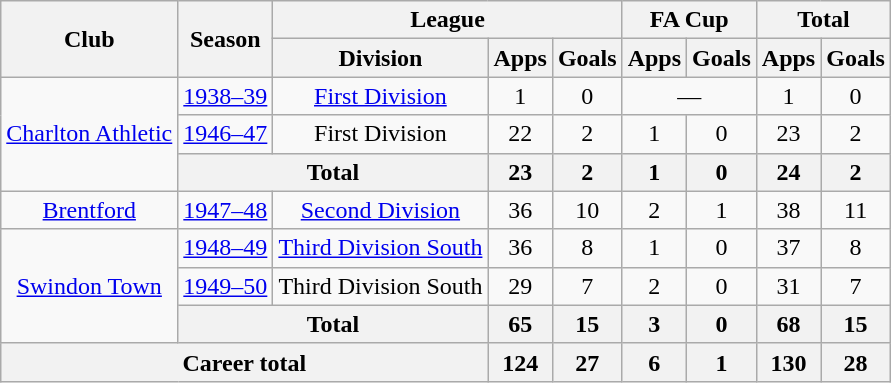<table class="wikitable" style="text-align: center;">
<tr>
<th rowspan="2">Club</th>
<th rowspan="2">Season</th>
<th colspan="3">League</th>
<th colspan="2">FA Cup</th>
<th colspan="2">Total</th>
</tr>
<tr>
<th>Division</th>
<th>Apps</th>
<th>Goals</th>
<th>Apps</th>
<th>Goals</th>
<th>Apps</th>
<th>Goals</th>
</tr>
<tr>
<td rowspan="3"><a href='#'>Charlton Athletic</a></td>
<td><a href='#'>1938–39</a></td>
<td><a href='#'>First Division</a></td>
<td>1</td>
<td>0</td>
<td colspan="2">―</td>
<td>1</td>
<td>0</td>
</tr>
<tr>
<td><a href='#'>1946–47</a></td>
<td>First Division</td>
<td>22</td>
<td>2</td>
<td>1</td>
<td>0</td>
<td>23</td>
<td>2</td>
</tr>
<tr>
<th colspan="2">Total</th>
<th>23</th>
<th>2</th>
<th>1</th>
<th>0</th>
<th>24</th>
<th>2</th>
</tr>
<tr>
<td><a href='#'>Brentford</a></td>
<td><a href='#'>1947–48</a></td>
<td><a href='#'>Second Division</a></td>
<td>36</td>
<td>10</td>
<td>2</td>
<td>1</td>
<td>38</td>
<td>11</td>
</tr>
<tr>
<td rowspan="3"><a href='#'>Swindon Town</a></td>
<td><a href='#'>1948–49</a></td>
<td><a href='#'>Third Division South</a></td>
<td>36</td>
<td>8</td>
<td>1</td>
<td>0</td>
<td>37</td>
<td>8</td>
</tr>
<tr>
<td><a href='#'>1949–50</a></td>
<td>Third Division South</td>
<td>29</td>
<td>7</td>
<td>2</td>
<td>0</td>
<td>31</td>
<td>7</td>
</tr>
<tr>
<th colspan="2">Total</th>
<th>65</th>
<th>15</th>
<th>3</th>
<th>0</th>
<th>68</th>
<th>15</th>
</tr>
<tr>
<th colspan="3">Career total</th>
<th>124</th>
<th>27</th>
<th>6</th>
<th>1</th>
<th>130</th>
<th>28</th>
</tr>
</table>
